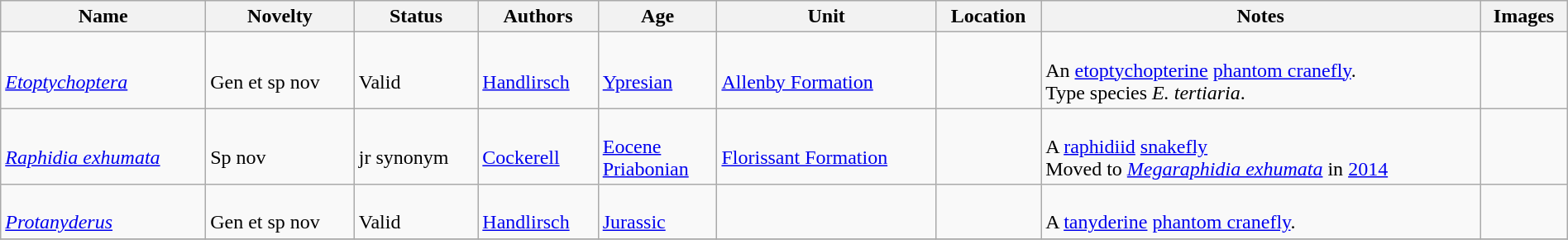<table class="wikitable sortable" align="center" width="100%">
<tr>
<th>Name</th>
<th>Novelty</th>
<th>Status</th>
<th>Authors</th>
<th>Age</th>
<th>Unit</th>
<th>Location</th>
<th>Notes</th>
<th>Images</th>
</tr>
<tr>
<td><br><em><a href='#'>Etoptychoptera</a></em></td>
<td><br>Gen et sp nov</td>
<td><br>Valid</td>
<td><br><a href='#'>Handlirsch</a></td>
<td><br><a href='#'>Ypresian</a></td>
<td><br><a href='#'>Allenby Formation</a></td>
<td><br><br></td>
<td><br>An <a href='#'>etoptychopterine</a> <a href='#'>phantom cranefly</a>.<br>Type species <em>E. tertiaria</em>.</td>
<td><br></td>
</tr>
<tr>
<td><br><em><a href='#'>Raphidia exhumata</a></em></td>
<td><br>Sp nov</td>
<td><br>jr synonym</td>
<td><br><a href='#'>Cockerell</a></td>
<td><br><a href='#'>Eocene</a><br><a href='#'>Priabonian</a></td>
<td><br><a href='#'>Florissant Formation</a></td>
<td><br><br></td>
<td><br>A <a href='#'>raphidiid</a> <a href='#'>snakefly</a><br>Moved to <em><a href='#'>Megaraphidia exhumata</a></em> in <a href='#'>2014</a></td>
<td><br></td>
</tr>
<tr>
<td><br><em><a href='#'>Protanyderus</a></em></td>
<td><br>Gen et sp nov</td>
<td><br>Valid</td>
<td><br><a href='#'>Handlirsch</a></td>
<td><br><a href='#'>Jurassic</a></td>
<td></td>
<td><br></td>
<td><br>A <a href='#'>tanyderine</a> <a href='#'>phantom cranefly</a>.</td>
<td></td>
</tr>
<tr>
</tr>
</table>
